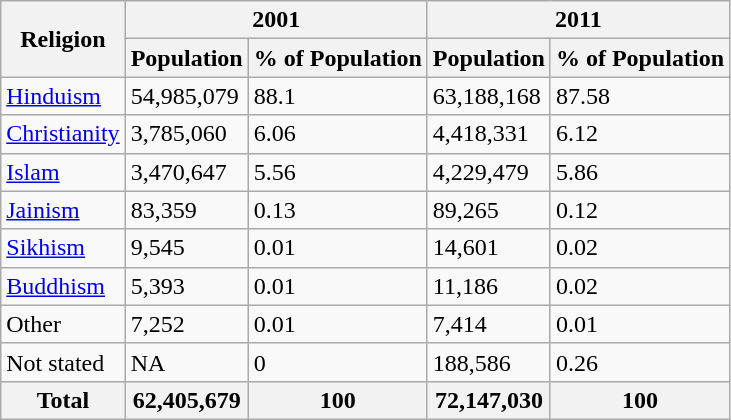<table class="wikitable sortable defaultcenter col1left">
<tr>
<th rowspan="2">Religion</th>
<th colspan="2">2001</th>
<th colspan="2">2011</th>
</tr>
<tr>
<th>Population</th>
<th>% of Population</th>
<th>Population</th>
<th>% of Population</th>
</tr>
<tr>
<td><a href='#'>Hinduism</a></td>
<td>54,985,079</td>
<td>88.1</td>
<td>63,188,168</td>
<td>87.58</td>
</tr>
<tr>
<td><a href='#'>Christianity</a></td>
<td>3,785,060</td>
<td>6.06</td>
<td>4,418,331</td>
<td>6.12</td>
</tr>
<tr>
<td><a href='#'>Islam</a></td>
<td>3,470,647</td>
<td>5.56</td>
<td>4,229,479</td>
<td>5.86</td>
</tr>
<tr>
<td><a href='#'>Jainism</a></td>
<td>83,359</td>
<td>0.13</td>
<td>89,265</td>
<td>0.12</td>
</tr>
<tr>
<td><a href='#'>Sikhism</a></td>
<td>9,545</td>
<td>0.01</td>
<td>14,601</td>
<td>0.02</td>
</tr>
<tr>
<td><a href='#'>Buddhism</a></td>
<td>5,393</td>
<td>0.01</td>
<td>11,186</td>
<td>0.02</td>
</tr>
<tr>
<td>Other</td>
<td>7,252</td>
<td>0.01</td>
<td>7,414</td>
<td>0.01</td>
</tr>
<tr>
<td>Not stated</td>
<td>NA</td>
<td>0</td>
<td>188,586</td>
<td>0.26</td>
</tr>
<tr>
<th>Total</th>
<th>62,405,679</th>
<th>100</th>
<th>72,147,030</th>
<th>100</th>
</tr>
</table>
